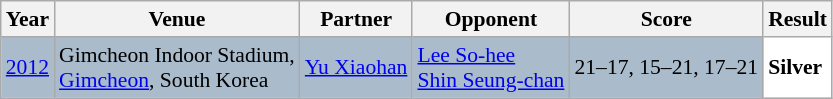<table class="sortable wikitable" style="font-size: 90%">
<tr>
<th>Year</th>
<th>Venue</th>
<th>Partner</th>
<th>Opponent</th>
<th>Score</th>
<th>Result</th>
</tr>
<tr style="background:#AABBCC">
<td align="center"><a href='#'>2012</a></td>
<td align="left">Gimcheon Indoor Stadium,<br><a href='#'>Gimcheon</a>, South Korea</td>
<td align="left"> <a href='#'>Yu Xiaohan</a></td>
<td align="left"> <a href='#'>Lee So-hee</a><br> <a href='#'>Shin Seung-chan</a></td>
<td align="left">21–17, 15–21, 17–21</td>
<td style="text-align:left; background:white"> <strong>Silver</strong></td>
</tr>
</table>
